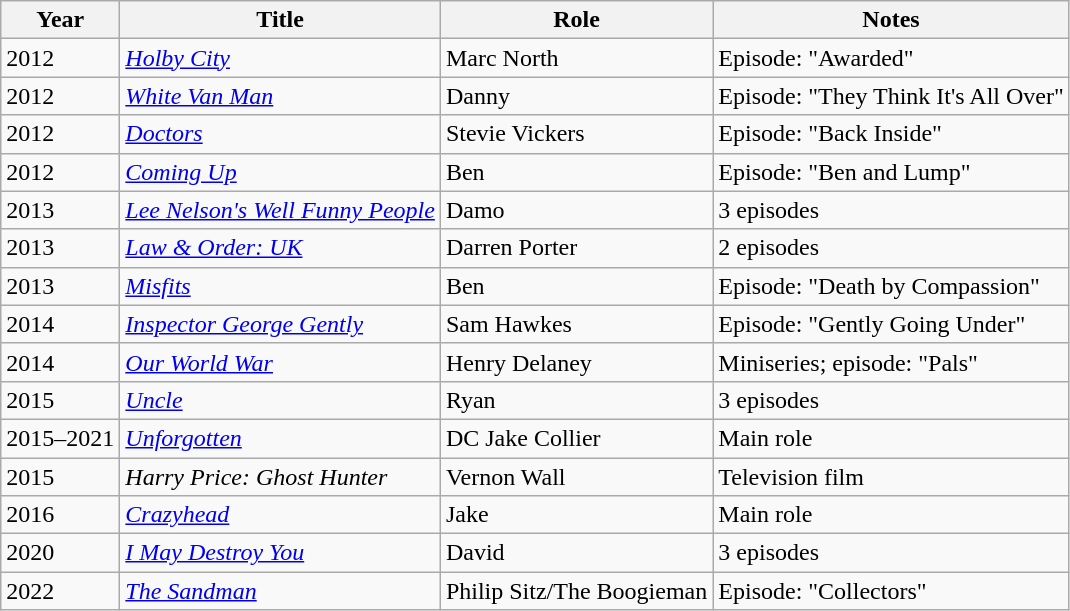<table class="wikitable sortable">
<tr>
<th>Year</th>
<th>Title</th>
<th>Role</th>
<th class="unsortable">Notes</th>
</tr>
<tr>
<td>2012</td>
<td><em><a href='#'>Holby City</a></em></td>
<td>Marc North</td>
<td>Episode: "Awarded"</td>
</tr>
<tr>
<td>2012</td>
<td><em><a href='#'>White Van Man</a></em></td>
<td>Danny</td>
<td>Episode: "They Think It's All Over"</td>
</tr>
<tr>
<td>2012</td>
<td><em><a href='#'>Doctors</a></em></td>
<td>Stevie Vickers</td>
<td>Episode: "Back Inside"</td>
</tr>
<tr>
<td>2012</td>
<td><em><a href='#'>Coming Up</a></em></td>
<td>Ben</td>
<td>Episode: "Ben and Lump"</td>
</tr>
<tr>
<td>2013</td>
<td><em><a href='#'>Lee Nelson's Well Funny People</a></em></td>
<td>Damo</td>
<td>3 episodes</td>
</tr>
<tr>
<td>2013</td>
<td><em><a href='#'>Law & Order: UK</a></em></td>
<td>Darren Porter</td>
<td>2 episodes</td>
</tr>
<tr>
<td>2013</td>
<td><em><a href='#'>Misfits</a></em></td>
<td>Ben</td>
<td>Episode: "Death by Compassion"</td>
</tr>
<tr>
<td>2014</td>
<td><em><a href='#'>Inspector George Gently</a></em></td>
<td>Sam Hawkes</td>
<td>Episode: "Gently Going Under"</td>
</tr>
<tr>
<td>2014</td>
<td><em><a href='#'>Our World War</a></em></td>
<td>Henry Delaney</td>
<td>Miniseries; episode: "Pals"</td>
</tr>
<tr>
<td>2015</td>
<td><em><a href='#'>Uncle</a></em></td>
<td>Ryan</td>
<td>3 episodes</td>
</tr>
<tr>
<td>2015–2021</td>
<td><em><a href='#'>Unforgotten</a></em></td>
<td>DC Jake Collier</td>
<td>Main role</td>
</tr>
<tr>
<td>2015</td>
<td><em>Harry Price: Ghost Hunter</em></td>
<td>Vernon Wall</td>
<td>Television film</td>
</tr>
<tr>
<td>2016</td>
<td><em><a href='#'>Crazyhead</a></em></td>
<td>Jake</td>
<td>Main role</td>
</tr>
<tr>
<td>2020</td>
<td><em><a href='#'>I May Destroy You</a></em></td>
<td>David</td>
<td>3 episodes</td>
</tr>
<tr>
<td>2022</td>
<td><em><a href='#'>The Sandman</a></em></td>
<td>Philip Sitz/The Boogieman</td>
<td>Episode: "Collectors"</td>
</tr>
</table>
